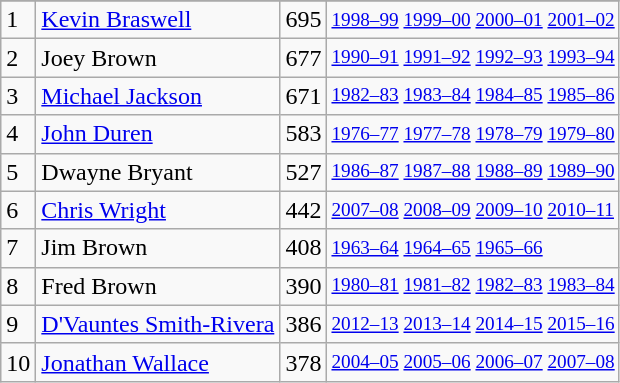<table class="wikitable">
<tr>
</tr>
<tr>
<td>1</td>
<td><a href='#'>Kevin Braswell</a></td>
<td>695</td>
<td style="font-size:80%;"><a href='#'>1998–99</a> <a href='#'>1999–00</a> <a href='#'>2000–01</a> <a href='#'>2001–02</a></td>
</tr>
<tr>
<td>2</td>
<td>Joey Brown</td>
<td>677</td>
<td style="font-size:80%;"><a href='#'>1990–91</a> <a href='#'>1991–92</a> <a href='#'>1992–93</a> <a href='#'>1993–94</a></td>
</tr>
<tr>
<td>3</td>
<td><a href='#'>Michael Jackson</a></td>
<td>671</td>
<td style="font-size:80%;"><a href='#'>1982–83</a> <a href='#'>1983–84</a> <a href='#'>1984–85</a> <a href='#'>1985–86</a></td>
</tr>
<tr>
<td>4</td>
<td><a href='#'>John Duren</a></td>
<td>583</td>
<td style="font-size:80%;"><a href='#'>1976–77</a> <a href='#'>1977–78</a> <a href='#'>1978–79</a> <a href='#'>1979–80</a></td>
</tr>
<tr>
<td>5</td>
<td>Dwayne Bryant</td>
<td>527</td>
<td style="font-size:80%;"><a href='#'>1986–87</a> <a href='#'>1987–88</a> <a href='#'>1988–89</a> <a href='#'>1989–90</a></td>
</tr>
<tr>
<td>6</td>
<td><a href='#'>Chris Wright</a></td>
<td>442</td>
<td style="font-size:80%;"><a href='#'>2007–08</a> <a href='#'>2008–09</a> <a href='#'>2009–10</a> <a href='#'>2010–11</a></td>
</tr>
<tr>
<td>7</td>
<td>Jim Brown</td>
<td>408</td>
<td style="font-size:80%;"><a href='#'>1963–64</a> <a href='#'>1964–65</a> <a href='#'>1965–66</a></td>
</tr>
<tr>
<td>8</td>
<td>Fred Brown</td>
<td>390</td>
<td style="font-size:80%;"><a href='#'>1980–81</a> <a href='#'>1981–82</a> <a href='#'>1982–83</a> <a href='#'>1983–84</a></td>
</tr>
<tr>
<td>9</td>
<td><a href='#'>D'Vauntes Smith-Rivera</a></td>
<td>386</td>
<td style="font-size:80%;"><a href='#'>2012–13</a> <a href='#'>2013–14</a> <a href='#'>2014–15</a> <a href='#'>2015–16</a></td>
</tr>
<tr>
<td>10</td>
<td><a href='#'>Jonathan Wallace</a></td>
<td>378</td>
<td style="font-size:80%;"><a href='#'>2004–05</a> <a href='#'>2005–06</a> <a href='#'>2006–07</a> <a href='#'>2007–08</a></td>
</tr>
</table>
